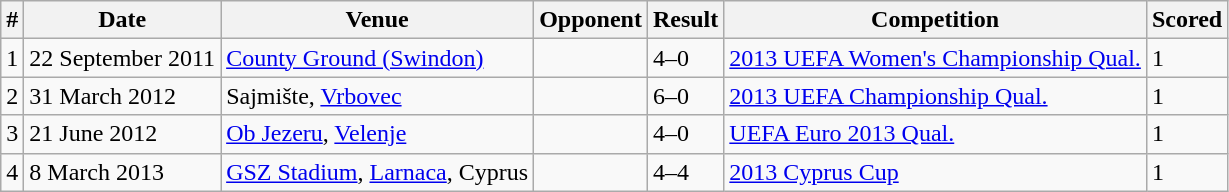<table class="wikitable">
<tr>
<th>#</th>
<th>Date</th>
<th>Venue</th>
<th>Opponent</th>
<th>Result</th>
<th>Competition</th>
<th>Scored</th>
</tr>
<tr>
<td>1</td>
<td>22 September 2011</td>
<td><a href='#'>County Ground (Swindon)</a></td>
<td></td>
<td>4–0</td>
<td><a href='#'>2013 UEFA Women's Championship Qual.</a></td>
<td>1</td>
</tr>
<tr>
<td>2</td>
<td>31 March 2012</td>
<td>Sajmište, <a href='#'>Vrbovec</a></td>
<td></td>
<td>6–0</td>
<td><a href='#'>2013 UEFA Championship Qual.</a></td>
<td>1</td>
</tr>
<tr>
<td>3</td>
<td>21 June 2012</td>
<td><a href='#'>Ob Jezeru</a>, <a href='#'>Velenje</a></td>
<td></td>
<td>4–0</td>
<td><a href='#'>UEFA Euro 2013 Qual.</a></td>
<td>1</td>
</tr>
<tr>
<td>4</td>
<td>8 March 2013</td>
<td><a href='#'>GSZ Stadium</a>, <a href='#'>Larnaca</a>, Cyprus</td>
<td></td>
<td>4–4</td>
<td><a href='#'>2013 Cyprus Cup</a></td>
<td>1</td>
</tr>
</table>
